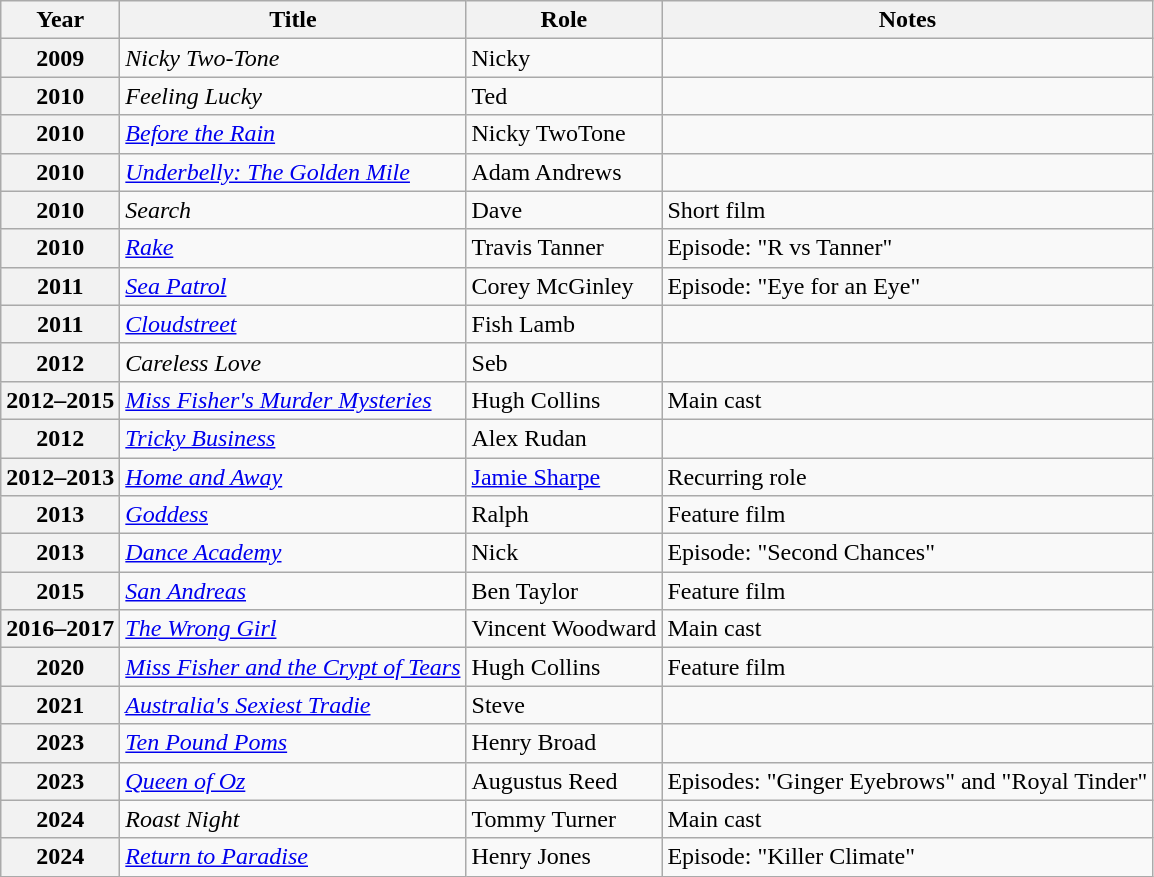<table class="wikitable sortable plainrowheaders">
<tr>
<th scope="col">Year</th>
<th scope="col">Title</th>
<th scope="col">Role</th>
<th scope="col" class="unsortable">Notes</th>
</tr>
<tr>
<th scope="row">2009</th>
<td><em>Nicky Two-Tone</em></td>
<td>Nicky</td>
<td></td>
</tr>
<tr>
<th scope="row">2010</th>
<td><em>Feeling Lucky</em></td>
<td>Ted</td>
<td></td>
</tr>
<tr>
<th scope="row">2010</th>
<td><em><a href='#'>Before the Rain</a></em></td>
<td>Nicky TwoTone</td>
<td></td>
</tr>
<tr>
<th scope="row">2010</th>
<td><em><a href='#'>Underbelly: The Golden Mile</a></em></td>
<td>Adam Andrews</td>
<td></td>
</tr>
<tr>
<th scope="row">2010</th>
<td><em>Search</em></td>
<td>Dave</td>
<td>Short film</td>
</tr>
<tr>
<th scope="row">2010</th>
<td><em><a href='#'>Rake</a></em></td>
<td>Travis Tanner</td>
<td>Episode: "R vs Tanner"</td>
</tr>
<tr>
<th scope="row">2011</th>
<td><em><a href='#'>Sea Patrol</a></em></td>
<td>Corey McGinley</td>
<td>Episode: "Eye for an Eye"</td>
</tr>
<tr>
<th scope="row">2011</th>
<td><em><a href='#'>Cloudstreet</a></em></td>
<td>Fish Lamb</td>
<td></td>
</tr>
<tr>
<th scope="row">2012</th>
<td><em>Careless Love</em></td>
<td>Seb</td>
<td></td>
</tr>
<tr>
<th scope="row">2012–2015</th>
<td><em><a href='#'>Miss Fisher's Murder Mysteries</a></em></td>
<td>Hugh Collins</td>
<td>Main cast</td>
</tr>
<tr>
<th scope="row">2012</th>
<td><em><a href='#'>Tricky Business</a></em></td>
<td>Alex Rudan</td>
<td></td>
</tr>
<tr>
<th scope="row">2012–2013</th>
<td><em><a href='#'>Home and Away</a></em></td>
<td><a href='#'>Jamie Sharpe</a></td>
<td>Recurring role</td>
</tr>
<tr>
<th scope="row">2013</th>
<td><em><a href='#'>Goddess</a></em></td>
<td>Ralph</td>
<td>Feature film</td>
</tr>
<tr>
<th scope="row">2013</th>
<td><em><a href='#'>Dance Academy</a></em></td>
<td>Nick</td>
<td>Episode: "Second Chances"</td>
</tr>
<tr>
<th scope="row">2015</th>
<td><em><a href='#'>San Andreas</a></em></td>
<td>Ben Taylor</td>
<td>Feature film</td>
</tr>
<tr>
<th scope="row">2016–2017</th>
<td><em><a href='#'>The Wrong Girl</a></em></td>
<td>Vincent Woodward</td>
<td>Main cast</td>
</tr>
<tr>
<th scope="row">2020</th>
<td><em><a href='#'>Miss Fisher and the Crypt of Tears</a></em></td>
<td>Hugh Collins</td>
<td>Feature film</td>
</tr>
<tr>
<th scope="row">2021</th>
<td><em><a href='#'>Australia's Sexiest Tradie</a></em></td>
<td>Steve</td>
<td></td>
</tr>
<tr>
<th scope="row">2023</th>
<td><em><a href='#'>Ten Pound Poms</a></em></td>
<td>Henry Broad</td>
<td></td>
</tr>
<tr>
<th scope="row">2023</th>
<td><em><a href='#'>Queen of Oz</a></em></td>
<td>Augustus Reed</td>
<td>Episodes: "Ginger Eyebrows" and "Royal Tinder"</td>
</tr>
<tr>
<th scope="row">2024</th>
<td><em>Roast Night</em></td>
<td>Tommy Turner</td>
<td>Main cast</td>
</tr>
<tr>
<th scope="row">2024</th>
<td><em><a href='#'>Return to Paradise</a></em></td>
<td>Henry Jones</td>
<td>Episode: "Killer Climate"</td>
</tr>
</table>
